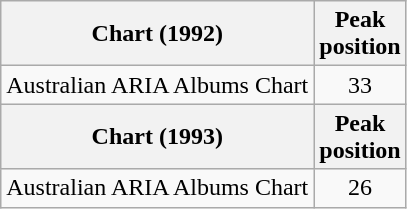<table class="wikitable">
<tr>
<th>Chart (1992)</th>
<th>Peak<br>position</th>
</tr>
<tr>
<td>Australian ARIA Albums Chart</td>
<td align="center">33</td>
</tr>
<tr>
<th>Chart (1993)</th>
<th>Peak<br>position</th>
</tr>
<tr>
<td>Australian ARIA Albums Chart</td>
<td align="center">26</td>
</tr>
</table>
